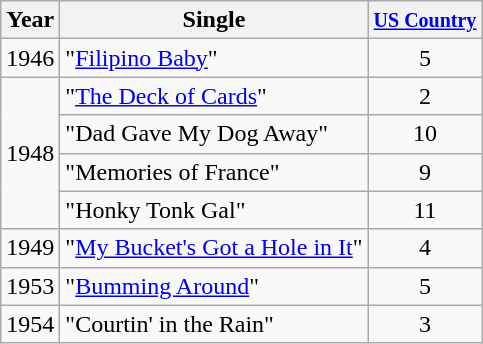<table class="wikitable">
<tr>
<th>Year</th>
<th>Single</th>
<th><small><a href='#'>US Country</a></small></th>
</tr>
<tr>
<td>1946</td>
<td>"<a href='#'>Filipino Baby</a>"</td>
<td align="center">5</td>
</tr>
<tr>
<td rowspan="4">1948</td>
<td>"<a href='#'>The Deck of Cards</a>"</td>
<td align="center">2</td>
</tr>
<tr>
<td>"Dad Gave My Dog Away"</td>
<td align="center">10</td>
</tr>
<tr>
<td>"Memories of France"</td>
<td align="center">9</td>
</tr>
<tr>
<td>"Honky Tonk Gal"</td>
<td align="center">11</td>
</tr>
<tr>
<td>1949</td>
<td>"<a href='#'>My Bucket's Got a Hole in It</a>"</td>
<td align="center">4</td>
</tr>
<tr>
<td>1953</td>
<td>"<a href='#'>Bumming Around</a>"</td>
<td align="center">5</td>
</tr>
<tr>
<td>1954</td>
<td>"Courtin' in the Rain"</td>
<td align="center">3</td>
</tr>
</table>
